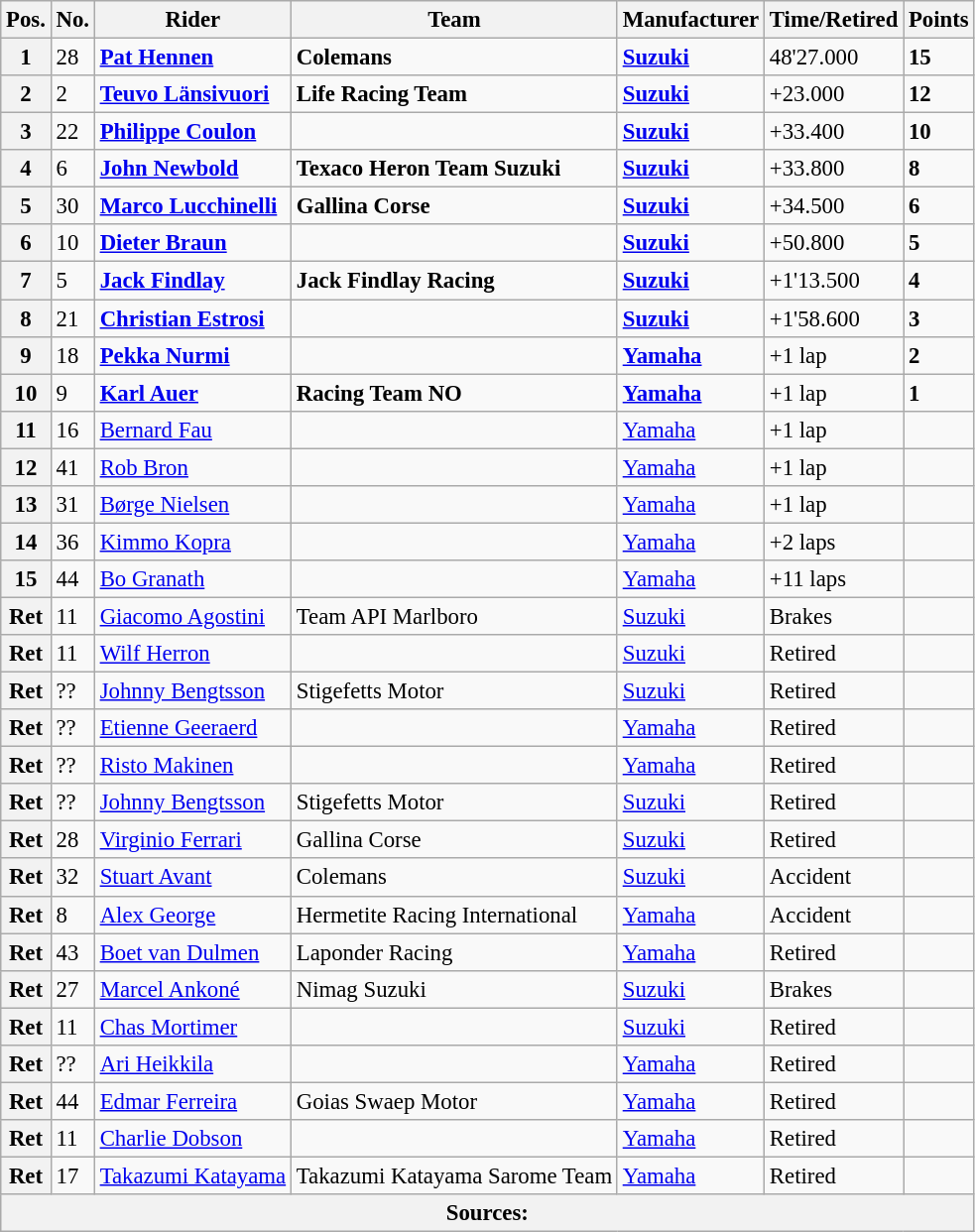<table class="wikitable" style="font-size: 95%;">
<tr>
<th>Pos.</th>
<th>No.</th>
<th>Rider</th>
<th>Team</th>
<th>Manufacturer</th>
<th>Time/Retired</th>
<th>Points</th>
</tr>
<tr>
<th>1</th>
<td>28</td>
<td> <strong><a href='#'>Pat Hennen</a></strong></td>
<td><strong>Colemans</strong></td>
<td><strong><a href='#'>Suzuki</a></strong></td>
<td>48'27.000</td>
<td><strong>15</strong></td>
</tr>
<tr>
<th>2</th>
<td>2</td>
<td> <strong><a href='#'>Teuvo Länsivuori</a></strong></td>
<td><strong>Life Racing Team</strong></td>
<td><strong><a href='#'>Suzuki</a></strong></td>
<td>+23.000</td>
<td><strong>12</strong></td>
</tr>
<tr>
<th>3</th>
<td>22</td>
<td> <strong><a href='#'>Philippe Coulon</a></strong></td>
<td></td>
<td><strong><a href='#'>Suzuki</a></strong></td>
<td>+33.400</td>
<td><strong>10</strong></td>
</tr>
<tr>
<th>4</th>
<td>6</td>
<td> <strong><a href='#'>John Newbold</a></strong></td>
<td><strong>Texaco Heron Team Suzuki</strong></td>
<td><strong><a href='#'>Suzuki</a></strong></td>
<td>+33.800</td>
<td><strong>8</strong></td>
</tr>
<tr>
<th>5</th>
<td>30</td>
<td> <strong><a href='#'>Marco Lucchinelli</a></strong></td>
<td><strong>Gallina Corse</strong></td>
<td><strong><a href='#'>Suzuki</a></strong></td>
<td>+34.500</td>
<td><strong>6</strong></td>
</tr>
<tr>
<th>6</th>
<td>10</td>
<td> <strong><a href='#'>Dieter Braun</a></strong></td>
<td></td>
<td><strong><a href='#'>Suzuki</a></strong></td>
<td>+50.800</td>
<td><strong>5</strong></td>
</tr>
<tr>
<th>7</th>
<td>5</td>
<td> <strong><a href='#'>Jack Findlay</a></strong></td>
<td><strong>Jack Findlay Racing</strong></td>
<td><strong><a href='#'>Suzuki</a></strong></td>
<td>+1'13.500</td>
<td><strong>4</strong></td>
</tr>
<tr>
<th>8</th>
<td>21</td>
<td> <strong><a href='#'>Christian Estrosi</a></strong></td>
<td></td>
<td><strong><a href='#'>Suzuki</a></strong></td>
<td>+1'58.600</td>
<td><strong>3</strong></td>
</tr>
<tr>
<th>9</th>
<td>18</td>
<td> <strong><a href='#'>Pekka Nurmi</a></strong></td>
<td></td>
<td><strong><a href='#'>Yamaha</a></strong></td>
<td>+1 lap</td>
<td><strong>2</strong></td>
</tr>
<tr>
<th>10</th>
<td>9</td>
<td> <strong><a href='#'>Karl Auer</a></strong></td>
<td><strong>Racing Team NO</strong></td>
<td><strong><a href='#'>Yamaha</a></strong></td>
<td>+1 lap</td>
<td><strong>1</strong></td>
</tr>
<tr>
<th>11</th>
<td>16</td>
<td> <a href='#'>Bernard Fau</a></td>
<td></td>
<td><a href='#'>Yamaha</a></td>
<td>+1 lap</td>
<td></td>
</tr>
<tr>
<th>12</th>
<td>41</td>
<td> <a href='#'>Rob Bron</a></td>
<td></td>
<td><a href='#'>Yamaha</a></td>
<td>+1 lap</td>
<td></td>
</tr>
<tr>
<th>13</th>
<td>31</td>
<td> <a href='#'>Børge Nielsen</a></td>
<td></td>
<td><a href='#'>Yamaha</a></td>
<td>+1 lap</td>
<td></td>
</tr>
<tr>
<th>14</th>
<td>36</td>
<td> <a href='#'>Kimmo Kopra</a></td>
<td></td>
<td><a href='#'>Yamaha</a></td>
<td>+2 laps</td>
<td></td>
</tr>
<tr>
<th>15</th>
<td>44</td>
<td> <a href='#'>Bo Granath</a></td>
<td></td>
<td><a href='#'>Yamaha</a></td>
<td>+11 laps</td>
<td></td>
</tr>
<tr>
<th>Ret</th>
<td>11</td>
<td> <a href='#'>Giacomo Agostini</a></td>
<td>Team API Marlboro</td>
<td><a href='#'>Suzuki</a></td>
<td>Brakes</td>
<td></td>
</tr>
<tr>
<th>Ret</th>
<td>11</td>
<td> <a href='#'>Wilf Herron</a></td>
<td></td>
<td><a href='#'>Suzuki</a></td>
<td>Retired</td>
<td></td>
</tr>
<tr>
<th>Ret</th>
<td>??</td>
<td> <a href='#'>Johnny Bengtsson</a></td>
<td>Stigefetts Motor</td>
<td><a href='#'>Suzuki</a></td>
<td>Retired</td>
<td></td>
</tr>
<tr>
<th>Ret</th>
<td>??</td>
<td> <a href='#'>Etienne Geeraerd</a></td>
<td></td>
<td><a href='#'>Yamaha</a></td>
<td>Retired</td>
<td></td>
</tr>
<tr>
<th>Ret</th>
<td>??</td>
<td> <a href='#'>Risto Makinen</a></td>
<td></td>
<td><a href='#'>Yamaha</a></td>
<td>Retired</td>
<td></td>
</tr>
<tr>
<th>Ret</th>
<td>??</td>
<td> <a href='#'>Johnny Bengtsson</a></td>
<td>Stigefetts Motor</td>
<td><a href='#'>Suzuki</a></td>
<td>Retired</td>
<td></td>
</tr>
<tr>
<th>Ret</th>
<td>28</td>
<td> <a href='#'>Virginio Ferrari</a></td>
<td>Gallina Corse</td>
<td><a href='#'>Suzuki</a></td>
<td>Retired</td>
<td></td>
</tr>
<tr>
<th>Ret</th>
<td>32</td>
<td> <a href='#'>Stuart Avant</a></td>
<td>Colemans</td>
<td><a href='#'>Suzuki</a></td>
<td>Accident</td>
<td></td>
</tr>
<tr>
<th>Ret</th>
<td>8</td>
<td> <a href='#'>Alex George</a></td>
<td>Hermetite Racing International</td>
<td><a href='#'>Yamaha</a></td>
<td>Accident</td>
<td></td>
</tr>
<tr>
<th>Ret</th>
<td>43</td>
<td> <a href='#'>Boet van Dulmen</a></td>
<td>Laponder Racing</td>
<td><a href='#'>Yamaha</a></td>
<td>Retired</td>
<td></td>
</tr>
<tr>
<th>Ret</th>
<td>27</td>
<td> <a href='#'>Marcel Ankoné</a></td>
<td>Nimag Suzuki</td>
<td><a href='#'>Suzuki</a></td>
<td>Brakes</td>
<td></td>
</tr>
<tr>
<th>Ret</th>
<td>11</td>
<td> <a href='#'>Chas Mortimer</a></td>
<td></td>
<td><a href='#'>Suzuki</a></td>
<td>Retired</td>
<td></td>
</tr>
<tr>
<th>Ret</th>
<td>??</td>
<td> <a href='#'>Ari Heikkila</a></td>
<td></td>
<td><a href='#'>Yamaha</a></td>
<td>Retired</td>
<td></td>
</tr>
<tr>
<th>Ret</th>
<td>44</td>
<td> <a href='#'>Edmar Ferreira</a></td>
<td>Goias Swaep Motor</td>
<td><a href='#'>Yamaha</a></td>
<td>Retired</td>
<td></td>
</tr>
<tr>
<th>Ret</th>
<td>11</td>
<td> <a href='#'>Charlie Dobson</a></td>
<td></td>
<td><a href='#'>Yamaha</a></td>
<td>Retired</td>
<td></td>
</tr>
<tr>
<th>Ret</th>
<td>17</td>
<td> <a href='#'>Takazumi Katayama</a></td>
<td>Takazumi Katayama Sarome Team</td>
<td><a href='#'>Yamaha</a></td>
<td>Retired</td>
<td></td>
</tr>
<tr>
<th colspan=9>Sources: </th>
</tr>
</table>
